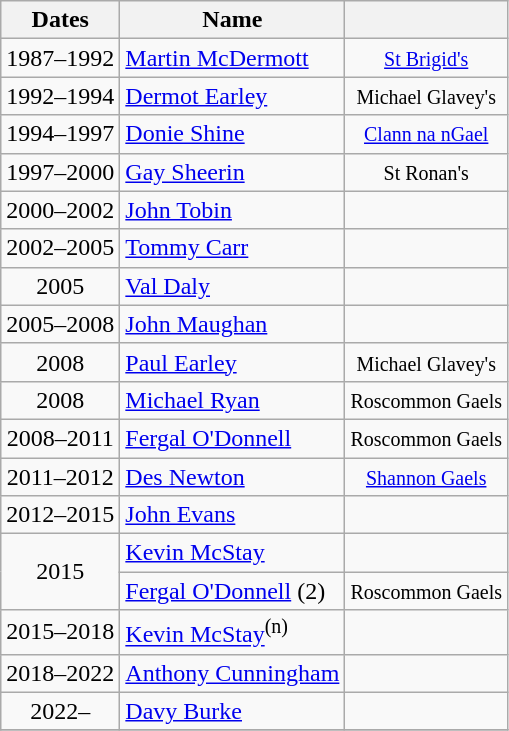<table class="wikitable sortable" style="text-align: center;">
<tr>
<th>Dates</th>
<th>Name</th>
<th></th>
</tr>
<tr>
<td>1987–1992</td>
<td style="text-align: left;"><a href='#'>Martin McDermott</a></td>
<td><small><a href='#'>St Brigid's</a></small></td>
</tr>
<tr>
<td>1992–1994</td>
<td style="text-align: left;"><a href='#'>Dermot Earley</a></td>
<td><small>Michael Glavey's</small></td>
</tr>
<tr>
<td>1994–1997</td>
<td style="text-align: left;"><a href='#'>Donie Shine</a></td>
<td><small><a href='#'>Clann na nGael</a></small></td>
</tr>
<tr>
<td>1997–2000</td>
<td style="text-align: left;"><a href='#'>Gay Sheerin</a></td>
<td><small>St Ronan's</small></td>
</tr>
<tr>
<td>2000–2002</td>
<td style="text-align: left;"><a href='#'>John Tobin</a></td>
<td><small></small></td>
</tr>
<tr>
<td>2002–2005</td>
<td style="text-align: left;"><a href='#'>Tommy Carr</a></td>
<td><small></small></td>
</tr>
<tr>
<td>2005</td>
<td style="text-align: left;"><a href='#'>Val Daly</a></td>
<td><small></small></td>
</tr>
<tr>
<td>2005–2008</td>
<td style="text-align: left;"><a href='#'>John Maughan</a></td>
<td><small></small></td>
</tr>
<tr>
<td>2008</td>
<td style="text-align: left;"><a href='#'>Paul Earley</a></td>
<td><small>Michael Glavey's</small></td>
</tr>
<tr>
<td>2008</td>
<td style="text-align: left;"><a href='#'>Michael Ryan</a></td>
<td><small>Roscommon Gaels</small></td>
</tr>
<tr>
<td>2008–2011</td>
<td style="text-align: left;"><a href='#'>Fergal O'Donnell</a></td>
<td><small>Roscommon Gaels</small></td>
</tr>
<tr>
<td>2011–2012</td>
<td style="text-align: left;"><a href='#'>Des Newton</a></td>
<td><small><a href='#'>Shannon Gaels</a></small></td>
</tr>
<tr>
<td>2012–2015</td>
<td style="text-align: left;"><a href='#'>John Evans</a></td>
<td><small></small></td>
</tr>
<tr>
<td rowspan= "2">2015</td>
<td style="text-align: left;"><a href='#'>Kevin McStay</a></td>
<td><small></small></td>
</tr>
<tr>
<td style="text-align: left;"><a href='#'>Fergal O'Donnell</a> (2)</td>
<td><small>Roscommon Gaels</small></td>
</tr>
<tr>
<td>2015–2018</td>
<td style="text-align: left;"><a href='#'>Kevin McStay</a><sup>(n)</sup></td>
<td><small></small></td>
</tr>
<tr>
<td>2018–2022</td>
<td style="text-align: left;"><a href='#'>Anthony Cunningham</a></td>
<td><small></small></td>
</tr>
<tr>
<td>2022–</td>
<td style="text-align: left;"><a href='#'>Davy Burke</a></td>
<td><small></small></td>
</tr>
<tr>
</tr>
</table>
